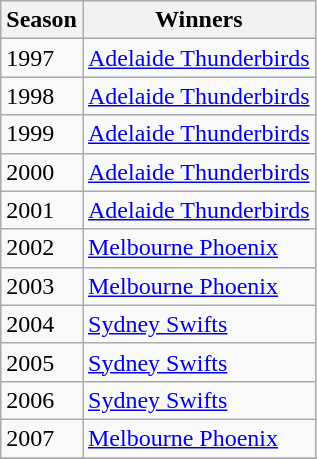<table class="wikitable collapsible">
<tr>
<th>Season</th>
<th>Winners</th>
</tr>
<tr>
<td>1997</td>
<td><a href='#'>Adelaide Thunderbirds</a></td>
</tr>
<tr>
<td>1998</td>
<td><a href='#'>Adelaide Thunderbirds</a></td>
</tr>
<tr>
<td>1999</td>
<td><a href='#'>Adelaide Thunderbirds</a></td>
</tr>
<tr>
<td>2000</td>
<td><a href='#'>Adelaide Thunderbirds</a></td>
</tr>
<tr>
<td>2001</td>
<td><a href='#'>Adelaide Thunderbirds</a></td>
</tr>
<tr>
<td>2002</td>
<td><a href='#'>Melbourne Phoenix</a></td>
</tr>
<tr>
<td>2003</td>
<td><a href='#'>Melbourne Phoenix</a></td>
</tr>
<tr>
<td>2004</td>
<td><a href='#'>Sydney Swifts</a></td>
</tr>
<tr>
<td>2005</td>
<td><a href='#'>Sydney Swifts</a></td>
</tr>
<tr>
<td>2006</td>
<td><a href='#'>Sydney Swifts</a></td>
</tr>
<tr>
<td>2007</td>
<td><a href='#'>Melbourne Phoenix</a></td>
</tr>
<tr>
</tr>
</table>
